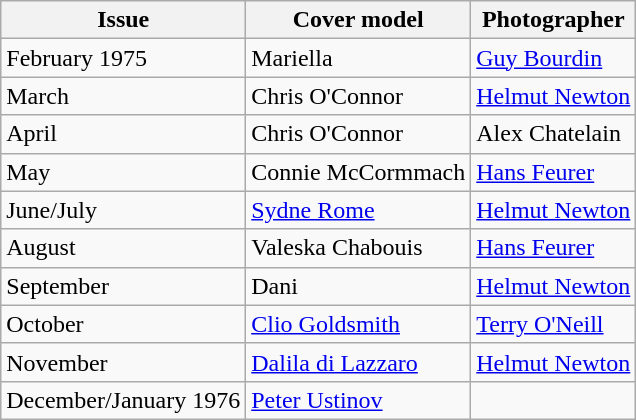<table class="sortable wikitable">
<tr>
<th>Issue</th>
<th>Cover model</th>
<th>Photographer</th>
</tr>
<tr>
<td>February 1975</td>
<td>Mariella</td>
<td><a href='#'>Guy Bourdin</a></td>
</tr>
<tr>
<td>March</td>
<td>Chris O'Connor</td>
<td><a href='#'>Helmut Newton</a></td>
</tr>
<tr>
<td>April</td>
<td>Chris O'Connor</td>
<td>Alex Chatelain</td>
</tr>
<tr>
<td>May</td>
<td>Connie McCormmach</td>
<td><a href='#'>Hans Feurer</a></td>
</tr>
<tr>
<td>June/July</td>
<td><a href='#'>Sydne Rome</a></td>
<td><a href='#'>Helmut Newton</a></td>
</tr>
<tr>
<td>August</td>
<td>Valeska Chabouis</td>
<td><a href='#'>Hans Feurer</a></td>
</tr>
<tr>
<td>September</td>
<td>Dani</td>
<td><a href='#'>Helmut Newton</a></td>
</tr>
<tr>
<td>October</td>
<td><a href='#'>Clio Goldsmith</a></td>
<td><a href='#'>Terry O'Neill</a></td>
</tr>
<tr>
<td>November</td>
<td><a href='#'>Dalila di Lazzaro</a></td>
<td><a href='#'>Helmut Newton</a></td>
</tr>
<tr>
<td>December/January 1976</td>
<td><a href='#'>Peter Ustinov</a></td>
<td></td>
</tr>
</table>
